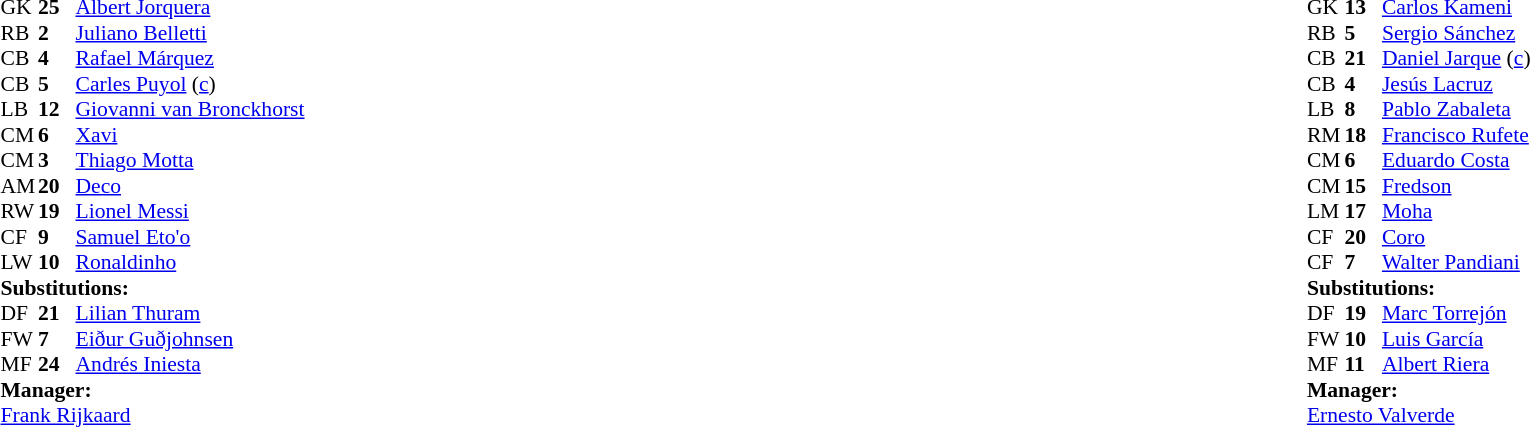<table width="100%">
<tr>
<td valign="top" width="50%"><br><table style="font-size: 90%" cellspacing="0" cellpadding="0">
<tr>
<th width="25"></th>
<th width="25"></th>
</tr>
<tr>
<td>GK</td>
<td><strong>25</strong></td>
<td> <a href='#'>Albert Jorquera</a></td>
</tr>
<tr>
<td>RB</td>
<td><strong>2</strong></td>
<td> <a href='#'>Juliano Belletti</a></td>
</tr>
<tr>
<td>CB</td>
<td><strong>4</strong></td>
<td> <a href='#'>Rafael Márquez</a></td>
<td></td>
<td></td>
</tr>
<tr>
<td>CB</td>
<td><strong>5</strong></td>
<td> <a href='#'>Carles Puyol</a> (<a href='#'>c</a>)</td>
</tr>
<tr>
<td>LB</td>
<td><strong>12</strong></td>
<td> <a href='#'>Giovanni van Bronckhorst</a></td>
</tr>
<tr>
<td>CM</td>
<td><strong>6</strong></td>
<td> <a href='#'>Xavi</a></td>
</tr>
<tr>
<td>CM</td>
<td><strong>3</strong></td>
<td> <a href='#'>Thiago Motta</a></td>
<td></td>
<td></td>
</tr>
<tr>
<td>AM</td>
<td><strong>20</strong></td>
<td> <a href='#'>Deco</a></td>
</tr>
<tr>
<td>RW</td>
<td><strong>19</strong></td>
<td> <a href='#'>Lionel Messi</a></td>
</tr>
<tr>
<td>CF</td>
<td><strong>9</strong></td>
<td> <a href='#'>Samuel Eto'o</a></td>
<td></td>
<td></td>
</tr>
<tr>
<td>LW</td>
<td><strong>10</strong></td>
<td> <a href='#'>Ronaldinho</a></td>
</tr>
<tr>
<td colspan=4><strong>Substitutions:</strong></td>
</tr>
<tr>
<td>DF</td>
<td><strong>21</strong></td>
<td> <a href='#'>Lilian Thuram</a></td>
<td></td>
<td></td>
</tr>
<tr>
<td>FW</td>
<td><strong>7</strong></td>
<td> <a href='#'>Eiður Guðjohnsen</a></td>
<td></td>
<td></td>
</tr>
<tr>
<td>MF</td>
<td><strong>24</strong></td>
<td> <a href='#'>Andrés Iniesta</a></td>
<td></td>
<td></td>
</tr>
<tr>
<td colspan=4><strong>Manager:</strong></td>
</tr>
<tr>
<td colspan="4"> <a href='#'>Frank Rijkaard</a></td>
</tr>
</table>
</td>
<td valign="top"></td>
<td valign="top" width="50%"><br><table style="font-size: 90%" cellspacing="0" cellpadding="0" align=center>
<tr>
<th width="25"></th>
<th width="25"></th>
</tr>
<tr>
<td>GK</td>
<td><strong>13</strong></td>
<td> <a href='#'>Carlos Kameni</a></td>
</tr>
<tr>
<td>RB</td>
<td><strong>5</strong></td>
<td> <a href='#'>Sergio Sánchez</a></td>
</tr>
<tr>
<td>CB</td>
<td><strong>21</strong></td>
<td> <a href='#'>Daniel Jarque</a> (<a href='#'>c</a>)</td>
<td></td>
</tr>
<tr>
<td>CB</td>
<td><strong>4</strong></td>
<td> <a href='#'>Jesús Lacruz</a></td>
<td></td>
<td></td>
</tr>
<tr>
<td>LB</td>
<td><strong>8</strong></td>
<td> <a href='#'>Pablo Zabaleta</a></td>
</tr>
<tr>
<td>RM</td>
<td><strong>18</strong></td>
<td> <a href='#'>Francisco Rufete</a></td>
</tr>
<tr>
<td>CM</td>
<td><strong>6</strong></td>
<td> <a href='#'>Eduardo Costa</a></td>
</tr>
<tr>
<td>CM</td>
<td><strong>15</strong></td>
<td> <a href='#'>Fredson</a></td>
<td></td>
</tr>
<tr>
<td>LM</td>
<td><strong>17</strong></td>
<td> <a href='#'>Moha</a></td>
<td></td>
<td></td>
</tr>
<tr>
<td>CF</td>
<td><strong>20</strong></td>
<td> <a href='#'>Coro</a></td>
<td></td>
<td></td>
</tr>
<tr>
<td>CF</td>
<td><strong>7</strong></td>
<td> <a href='#'>Walter Pandiani</a></td>
<td></td>
</tr>
<tr>
<td colspan=4><strong>Substitutions:</strong></td>
</tr>
<tr>
<td>DF</td>
<td><strong>19</strong></td>
<td> <a href='#'>Marc Torrejón</a></td>
<td></td>
<td></td>
</tr>
<tr>
<td>FW</td>
<td><strong>10</strong></td>
<td> <a href='#'>Luis García</a></td>
<td></td>
<td></td>
</tr>
<tr>
<td>MF</td>
<td><strong>11</strong></td>
<td> <a href='#'>Albert Riera</a></td>
<td></td>
<td></td>
</tr>
<tr>
<td colspan=4><strong>Manager:</strong></td>
</tr>
<tr>
<td colspan="4"> <a href='#'>Ernesto Valverde</a></td>
</tr>
</table>
</td>
</tr>
</table>
